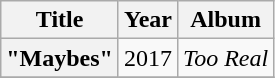<table class="wikitable plainrowheaders" style="text-align:center;">
<tr>
<th scope="col">Title</th>
<th scope="col">Year</th>
<th scope="col">Album</th>
</tr>
<tr>
<th scope="row">"Maybes"<br></th>
<td>2017</td>
<td><em>Too Real</em></td>
</tr>
<tr>
</tr>
</table>
